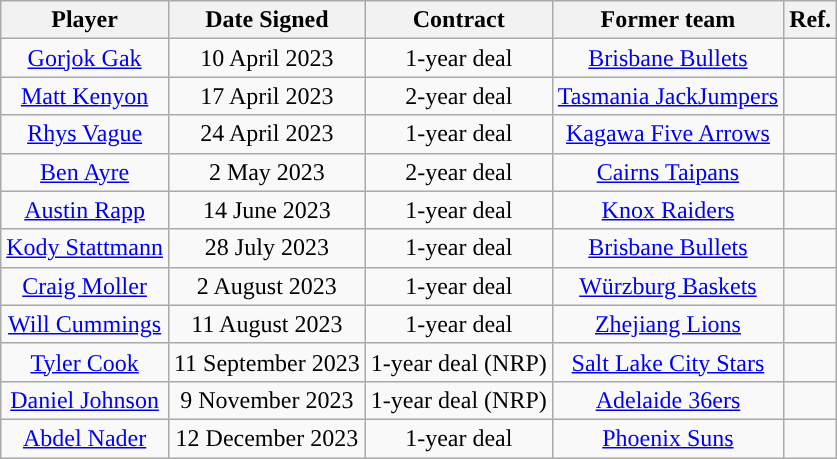<table class="wikitable sortable sortable" style="text-align: center">
<tr>
<th>Player</th>
<th>Date Signed</th>
<th>Contract</th>
<th>Former team</th>
<th>Ref.</th>
</tr>
<tr>
<td><a href='#'>Gorjok Gak</a></td>
<td>10 April 2023</td>
<td>1-year deal</td>
<td><a href='#'>Brisbane Bullets</a></td>
<td></td>
</tr>
<tr>
<td><a href='#'>Matt Kenyon</a></td>
<td>17 April 2023</td>
<td>2-year deal</td>
<td><a href='#'>Tasmania JackJumpers</a></td>
<td></td>
</tr>
<tr>
<td><a href='#'>Rhys Vague</a></td>
<td>24 April 2023</td>
<td>1-year deal</td>
<td><a href='#'>Kagawa Five Arrows</a></td>
<td></td>
</tr>
<tr>
<td><a href='#'>Ben Ayre</a></td>
<td>2 May 2023</td>
<td>2-year deal</td>
<td><a href='#'>Cairns Taipans</a></td>
<td></td>
</tr>
<tr>
<td><a href='#'>Austin Rapp</a></td>
<td>14 June 2023</td>
<td>1-year deal</td>
<td><a href='#'>Knox Raiders</a></td>
<td></td>
</tr>
<tr>
<td><a href='#'>Kody Stattmann</a></td>
<td>28 July 2023</td>
<td>1-year deal</td>
<td><a href='#'>Brisbane Bullets</a></td>
<td></td>
</tr>
<tr>
<td><a href='#'>Craig Moller</a></td>
<td>2 August 2023</td>
<td>1-year deal</td>
<td><a href='#'>Würzburg Baskets</a></td>
<td></td>
</tr>
<tr>
<td><a href='#'>Will Cummings</a></td>
<td>11 August 2023</td>
<td>1-year deal</td>
<td><a href='#'>Zhejiang Lions</a></td>
<td></td>
</tr>
<tr>
<td><a href='#'>Tyler Cook</a></td>
<td>11 September 2023</td>
<td>1-year deal (NRP)</td>
<td><a href='#'>Salt Lake City Stars</a></td>
<td></td>
</tr>
<tr>
<td><a href='#'>Daniel Johnson</a></td>
<td>9 November 2023</td>
<td>1-year deal (NRP)</td>
<td><a href='#'>Adelaide 36ers</a></td>
<td></td>
</tr>
<tr>
<td><a href='#'>Abdel Nader</a></td>
<td>12 December 2023</td>
<td>1-year deal</td>
<td><a href='#'>Phoenix Suns</a></td>
<td></td>
</tr>
</table>
